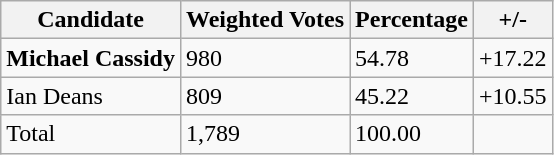<table class="wikitable">
<tr>
<th>Candidate</th>
<th>Weighted Votes</th>
<th>Percentage</th>
<th>+/-</th>
</tr>
<tr>
<td><strong>Michael Cassidy</strong></td>
<td>980</td>
<td>54.78</td>
<td>+17.22</td>
</tr>
<tr>
<td>Ian Deans</td>
<td>809</td>
<td>45.22</td>
<td>+10.55</td>
</tr>
<tr>
<td>Total</td>
<td>1,789</td>
<td>100.00</td>
</tr>
</table>
